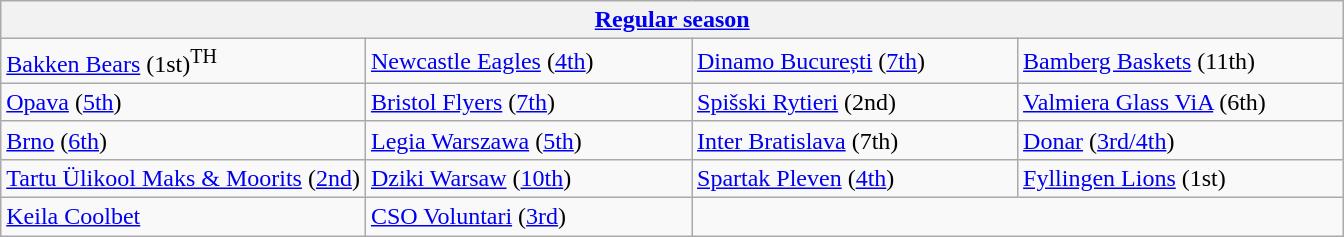<table class="wikitable" style="white-space: nowrap;">
<tr>
<th colspan="4"><a href='#'>Regular season</a></th>
</tr>
<tr>
<td width="210"> <a href='#'>Bakken Bears</a> (1st)<sup>TH</sup></td>
<td width="210"> <a href='#'>Newcastle Eagles</a> (<a href='#'>4th</a>)</td>
<td width="210"> <a href='#'>Dinamo București</a> (<a href='#'>7th</a>)</td>
<td width="210"> <a href='#'>Bamberg Baskets</a> (11th)</td>
</tr>
<tr>
<td width="210"> <a href='#'>Opava</a> (<a href='#'>5th</a>)</td>
<td width="210"> <a href='#'>Bristol Flyers</a> (<a href='#'>7th</a>)</td>
<td width="210"> <a href='#'>Spišski Rytieri</a> (2nd)</td>
<td width="210"> <a href='#'>Valmiera Glass ViA</a> (6th)</td>
</tr>
<tr>
<td width="210"> <a href='#'>Brno</a> (<a href='#'>6th</a>)</td>
<td width="210"> <a href='#'>Legia Warszawa</a> (<a href='#'>5th</a>)</td>
<td width="210"> <a href='#'>Inter Bratislava</a> (7th)</td>
<td width="210"> <a href='#'>Donar</a> (<a href='#'>3rd/4th</a>)</td>
</tr>
<tr>
<td width="210"> <a href='#'>Tartu Ülikool Maks & Moorits</a> (<a href='#'>2nd</a>)</td>
<td width="210"> <a href='#'>Dziki Warsaw</a> (<a href='#'>10th</a>)</td>
<td width="210"> <a href='#'>Spartak Pleven</a> (<a href='#'>4th</a>)</td>
<td width="210"> <a href='#'>Fyllingen Lions</a> (1st)</td>
</tr>
<tr>
<td> <a href='#'>Keila Coolbet</a></td>
<td> <a href='#'>CSO Voluntari</a> (<a href='#'>3rd</a>)</td>
</tr>
</table>
